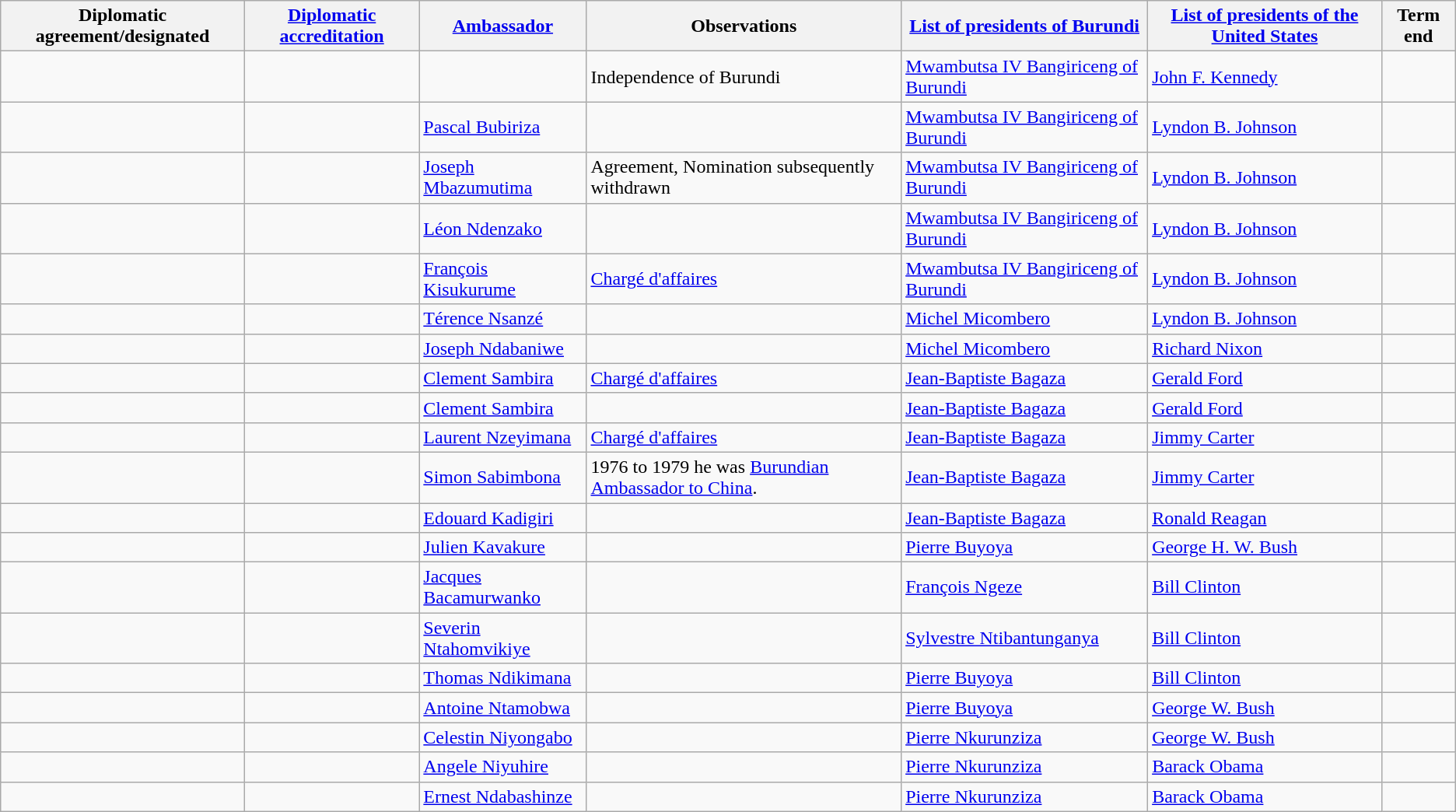<table class="wikitable sortable">
<tr>
<th>Diplomatic agreement/designated</th>
<th><a href='#'>Diplomatic accreditation</a></th>
<th><a href='#'>Ambassador</a></th>
<th>Observations</th>
<th><a href='#'>List of presidents of Burundi</a></th>
<th><a href='#'>List of presidents of the United States</a></th>
<th>Term end</th>
</tr>
<tr>
<td></td>
<td></td>
<td></td>
<td>Independence of Burundi</td>
<td><a href='#'>Mwambutsa IV Bangiriceng of Burundi</a></td>
<td><a href='#'>John F. Kennedy</a></td>
<td></td>
</tr>
<tr>
<td></td>
<td></td>
<td><a href='#'>Pascal Bubiriza</a></td>
<td></td>
<td><a href='#'>Mwambutsa IV Bangiriceng of Burundi</a></td>
<td><a href='#'>Lyndon B. Johnson</a></td>
<td></td>
</tr>
<tr>
<td></td>
<td></td>
<td><a href='#'>Joseph Mbazumutima</a></td>
<td>Agreement, Nomination subsequently withdrawn</td>
<td><a href='#'>Mwambutsa IV Bangiriceng of Burundi</a></td>
<td><a href='#'>Lyndon B. Johnson</a></td>
<td></td>
</tr>
<tr>
<td></td>
<td></td>
<td><a href='#'>Léon Ndenzako</a></td>
<td></td>
<td><a href='#'>Mwambutsa IV Bangiriceng of Burundi</a></td>
<td><a href='#'>Lyndon B. Johnson</a></td>
<td></td>
</tr>
<tr>
<td></td>
<td></td>
<td><a href='#'>François Kisukurume</a></td>
<td><a href='#'>Chargé d'affaires</a></td>
<td><a href='#'>Mwambutsa IV Bangiriceng of Burundi</a></td>
<td><a href='#'>Lyndon B. Johnson</a></td>
<td></td>
</tr>
<tr>
<td></td>
<td></td>
<td><a href='#'>Térence Nsanzé</a></td>
<td></td>
<td><a href='#'>Michel Micombero</a></td>
<td><a href='#'>Lyndon B. Johnson</a></td>
<td></td>
</tr>
<tr>
<td></td>
<td></td>
<td><a href='#'>Joseph Ndabaniwe</a></td>
<td></td>
<td><a href='#'>Michel Micombero</a></td>
<td><a href='#'>Richard Nixon</a></td>
<td></td>
</tr>
<tr>
<td></td>
<td></td>
<td><a href='#'>Clement Sambira</a></td>
<td><a href='#'>Chargé d'affaires</a></td>
<td><a href='#'>Jean-Baptiste Bagaza</a></td>
<td><a href='#'>Gerald Ford</a></td>
<td></td>
</tr>
<tr>
<td></td>
<td></td>
<td><a href='#'>Clement Sambira</a></td>
<td></td>
<td><a href='#'>Jean-Baptiste Bagaza</a></td>
<td><a href='#'>Gerald Ford</a></td>
<td></td>
</tr>
<tr>
<td></td>
<td></td>
<td><a href='#'>Laurent Nzeyimana</a></td>
<td><a href='#'>Chargé d'affaires</a></td>
<td><a href='#'>Jean-Baptiste Bagaza</a></td>
<td><a href='#'>Jimmy Carter</a></td>
<td></td>
</tr>
<tr>
<td></td>
<td></td>
<td><a href='#'>Simon Sabimbona</a></td>
<td>1976 to 1979 he was <a href='#'>Burundian Ambassador to China</a>.</td>
<td><a href='#'>Jean-Baptiste Bagaza</a></td>
<td><a href='#'>Jimmy Carter</a></td>
<td></td>
</tr>
<tr>
<td></td>
<td></td>
<td><a href='#'>Edouard Kadigiri</a></td>
<td></td>
<td><a href='#'>Jean-Baptiste Bagaza</a></td>
<td><a href='#'>Ronald Reagan</a></td>
<td></td>
</tr>
<tr>
<td></td>
<td></td>
<td><a href='#'>Julien Kavakure</a></td>
<td></td>
<td><a href='#'>Pierre Buyoya</a></td>
<td><a href='#'>George H. W. Bush</a></td>
<td></td>
</tr>
<tr>
<td></td>
<td></td>
<td><a href='#'>Jacques Bacamurwanko</a></td>
<td></td>
<td><a href='#'>François Ngeze</a></td>
<td><a href='#'>Bill Clinton</a></td>
<td></td>
</tr>
<tr>
<td></td>
<td></td>
<td><a href='#'>Severin Ntahomvikiye</a></td>
<td></td>
<td><a href='#'>Sylvestre Ntibantunganya</a></td>
<td><a href='#'>Bill Clinton</a></td>
<td></td>
</tr>
<tr>
<td></td>
<td></td>
<td><a href='#'>Thomas Ndikimana</a></td>
<td></td>
<td><a href='#'>Pierre Buyoya</a></td>
<td><a href='#'>Bill Clinton</a></td>
<td></td>
</tr>
<tr>
<td></td>
<td></td>
<td><a href='#'>Antoine Ntamobwa</a></td>
<td></td>
<td><a href='#'>Pierre Buyoya</a></td>
<td><a href='#'>George W. Bush</a></td>
<td></td>
</tr>
<tr>
<td></td>
<td></td>
<td><a href='#'>Celestin Niyongabo</a></td>
<td></td>
<td><a href='#'>Pierre Nkurunziza</a></td>
<td><a href='#'>George W. Bush</a></td>
<td></td>
</tr>
<tr>
<td></td>
<td></td>
<td><a href='#'>Angele Niyuhire</a></td>
<td></td>
<td><a href='#'>Pierre Nkurunziza</a></td>
<td><a href='#'>Barack Obama</a></td>
<td></td>
</tr>
<tr>
<td></td>
<td></td>
<td><a href='#'>Ernest Ndabashinze</a></td>
<td></td>
<td><a href='#'>Pierre Nkurunziza</a></td>
<td><a href='#'>Barack Obama</a></td>
<td></td>
</tr>
</table>
